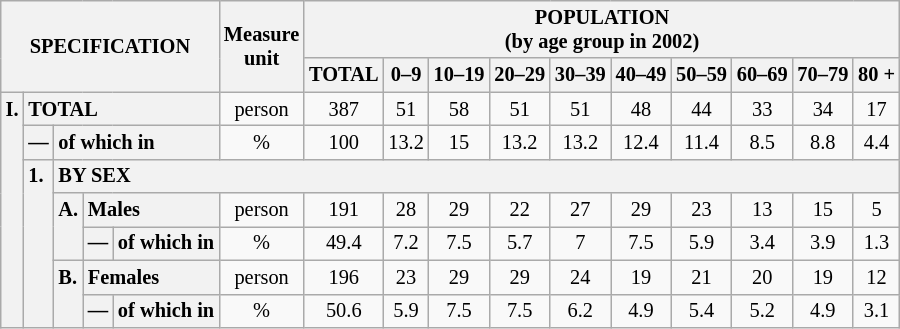<table class="wikitable" style="font-size:85%; text-align:center">
<tr>
<th rowspan="2" colspan="5">SPECIFICATION</th>
<th rowspan="2">Measure<br> unit</th>
<th colspan="10" rowspan="1">POPULATION<br> (by age group in 2002)</th>
</tr>
<tr>
<th>TOTAL</th>
<th>0–9</th>
<th>10–19</th>
<th>20–29</th>
<th>30–39</th>
<th>40–49</th>
<th>50–59</th>
<th>60–69</th>
<th>70–79</th>
<th>80 +</th>
</tr>
<tr>
<th style="text-align:left" valign="top" rowspan="7">I.</th>
<th style="text-align:left" colspan="4">TOTAL</th>
<td>person</td>
<td>387</td>
<td>51</td>
<td>58</td>
<td>51</td>
<td>51</td>
<td>48</td>
<td>44</td>
<td>33</td>
<td>34</td>
<td>17</td>
</tr>
<tr>
<th style="text-align:left" valign="top">—</th>
<th style="text-align:left" colspan="3">of which in</th>
<td>%</td>
<td>100</td>
<td>13.2</td>
<td>15</td>
<td>13.2</td>
<td>13.2</td>
<td>12.4</td>
<td>11.4</td>
<td>8.5</td>
<td>8.8</td>
<td>4.4</td>
</tr>
<tr>
<th style="text-align:left" valign="top" rowspan="5">1.</th>
<th style="text-align:left" colspan="14">BY SEX</th>
</tr>
<tr>
<th style="text-align:left" valign="top" rowspan="2">A.</th>
<th style="text-align:left" colspan="2">Males</th>
<td>person</td>
<td>191</td>
<td>28</td>
<td>29</td>
<td>22</td>
<td>27</td>
<td>29</td>
<td>23</td>
<td>13</td>
<td>15</td>
<td>5</td>
</tr>
<tr>
<th style="text-align:left" valign="top">—</th>
<th style="text-align:left" colspan="1">of which in</th>
<td>%</td>
<td>49.4</td>
<td>7.2</td>
<td>7.5</td>
<td>5.7</td>
<td>7</td>
<td>7.5</td>
<td>5.9</td>
<td>3.4</td>
<td>3.9</td>
<td>1.3</td>
</tr>
<tr>
<th style="text-align:left" valign="top" rowspan="2">B.</th>
<th style="text-align:left" colspan="2">Females</th>
<td>person</td>
<td>196</td>
<td>23</td>
<td>29</td>
<td>29</td>
<td>24</td>
<td>19</td>
<td>21</td>
<td>20</td>
<td>19</td>
<td>12</td>
</tr>
<tr>
<th style="text-align:left" valign="top">—</th>
<th style="text-align:left" colspan="1">of which in</th>
<td>%</td>
<td>50.6</td>
<td>5.9</td>
<td>7.5</td>
<td>7.5</td>
<td>6.2</td>
<td>4.9</td>
<td>5.4</td>
<td>5.2</td>
<td>4.9</td>
<td>3.1</td>
</tr>
</table>
